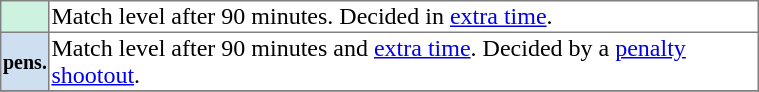<table class="toccolours" border="1" style="border-collapse: collapse; width: 40%; margin: left;">
<tr>
<td style="background:#cef2e0;"><strong></strong></td>
<td>Match level after 90 minutes. Decided in <a href='#'>extra time</a>.</td>
</tr>
<tr>
<td style="background:#cedff2;"><strong> <small>pens.</small></strong></td>
<td>Match level after 90 minutes and <a href='#'>extra time</a>. Decided by a <a href='#'>penalty shootout</a>.</td>
</tr>
<tr>
</tr>
</table>
